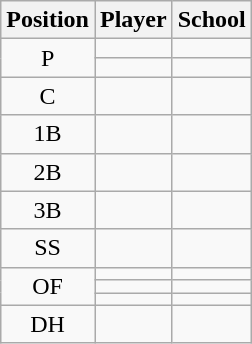<table class="wikitable" style=text-align:center>
<tr>
<th>Position</th>
<th>Player</th>
<th>School</th>
</tr>
<tr>
<td rowspan=2>P</td>
<td></td>
<td></td>
</tr>
<tr>
<td></td>
<td></td>
</tr>
<tr>
<td>C</td>
<td></td>
<td></td>
</tr>
<tr>
<td>1B</td>
<td></td>
<td></td>
</tr>
<tr>
<td>2B</td>
<td></td>
<td></td>
</tr>
<tr>
<td>3B</td>
<td></td>
<td></td>
</tr>
<tr>
<td>SS</td>
<td></td>
<td></td>
</tr>
<tr>
<td rowspan=3>OF</td>
<td></td>
<td></td>
</tr>
<tr>
<td></td>
<td></td>
</tr>
<tr>
<td></td>
<td></td>
</tr>
<tr>
<td>DH</td>
<td></td>
<td></td>
</tr>
</table>
